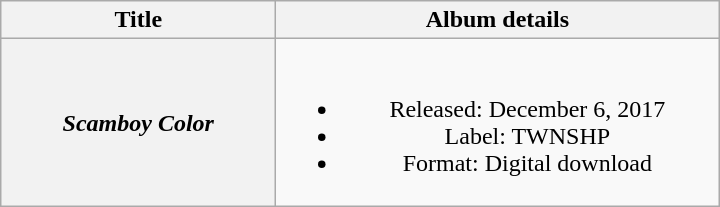<table class="wikitable plainrowheaders" style="text-align:center;">
<tr>
<th scope="col" style="width:11em;">Title</th>
<th scope="col" style="width:18em;">Album details</th>
</tr>
<tr>
<th scope="row"><em>Scamboy Color</em></th>
<td><br><ul><li>Released: December 6, 2017</li><li>Label: TWNSHP</li><li>Format: Digital download</li></ul></td>
</tr>
</table>
